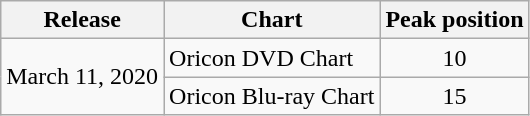<table class="wikitable">
<tr>
<th>Release</th>
<th>Chart</th>
<th>Peak position</th>
</tr>
<tr>
<td rowspan="2">March 11, 2020</td>
<td>Oricon DVD Chart</td>
<td align="center">10</td>
</tr>
<tr>
<td>Oricon Blu-ray Chart</td>
<td align="center">15</td>
</tr>
</table>
